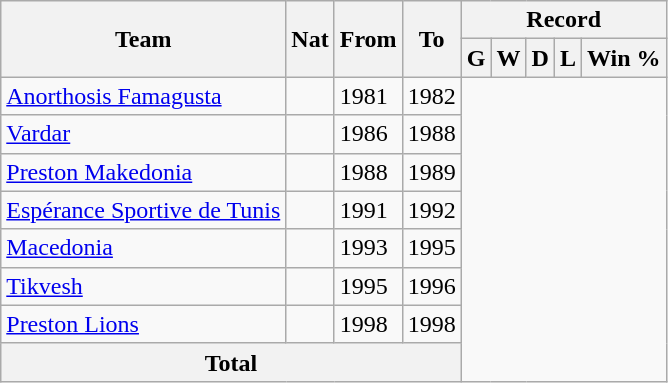<table class="wikitable" style="text-align:center">
<tr>
<th rowspan="2">Team</th>
<th rowspan="2">Nat</th>
<th rowspan="2">From</th>
<th rowspan="2">To</th>
<th colspan="6">Record</th>
</tr>
<tr>
<th>G</th>
<th>W</th>
<th>D</th>
<th>L</th>
<th>Win %</th>
</tr>
<tr>
<td align=left><a href='#'>Anorthosis Famagusta</a></td>
<td></td>
<td align=left>1981</td>
<td align=left>1982<br></td>
</tr>
<tr>
<td align=left><a href='#'>Vardar</a></td>
<td></td>
<td align=left>1986</td>
<td align=left>1988<br></td>
</tr>
<tr>
<td align=left><a href='#'>Preston Makedonia</a></td>
<td></td>
<td align=left>1988</td>
<td align=left>1989<br></td>
</tr>
<tr>
<td align=left><a href='#'>Espérance Sportive de Tunis</a></td>
<td></td>
<td align=left>1991</td>
<td align=left>1992<br></td>
</tr>
<tr>
<td align=left><a href='#'>Macedonia</a></td>
<td></td>
<td align=left>1993</td>
<td align=left>1995<br></td>
</tr>
<tr>
<td align=left><a href='#'>Tikvesh</a></td>
<td></td>
<td align=left>1995</td>
<td align=left>1996<br></td>
</tr>
<tr>
<td align=left><a href='#'>Preston Lions</a></td>
<td></td>
<td align=left>1998</td>
<td align=left>1998<br></td>
</tr>
<tr>
<th colspan="4">Total<br></th>
</tr>
</table>
